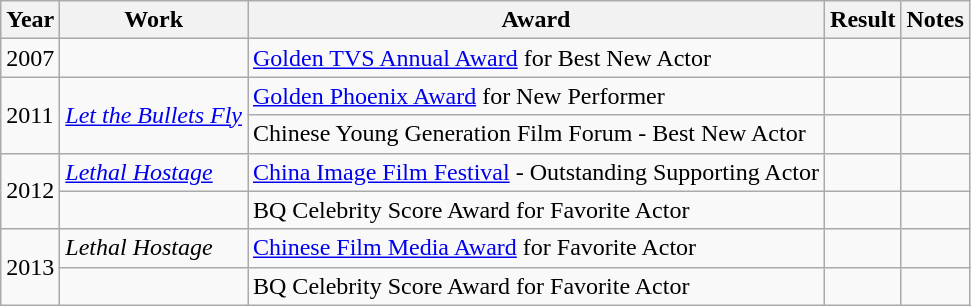<table class="wikitable">
<tr>
<th>Year</th>
<th>Work</th>
<th>Award</th>
<th>Result</th>
<th>Notes</th>
</tr>
<tr>
<td>2007</td>
<td></td>
<td><a href='#'>Golden TVS Annual Award</a> for Best New Actor</td>
<td></td>
<td></td>
</tr>
<tr>
<td rowspan="2">2011</td>
<td rowspan="2"><em><a href='#'>Let the Bullets Fly</a></em></td>
<td><a href='#'>Golden Phoenix Award</a> for New Performer</td>
<td></td>
<td></td>
</tr>
<tr>
<td>Chinese Young Generation Film Forum - Best New Actor</td>
<td></td>
<td></td>
</tr>
<tr>
<td rowspan="2">2012</td>
<td><em><a href='#'>Lethal Hostage</a></em></td>
<td><a href='#'>China Image Film Festival</a> - Outstanding Supporting Actor</td>
<td></td>
<td></td>
</tr>
<tr>
<td></td>
<td>BQ Celebrity Score Award for Favorite Actor</td>
<td></td>
<td></td>
</tr>
<tr>
<td rowspan="2">2013</td>
<td><em>Lethal Hostage</em></td>
<td><a href='#'>Chinese Film Media Award</a> for Favorite Actor</td>
<td></td>
<td></td>
</tr>
<tr>
<td></td>
<td>BQ Celebrity Score Award for Favorite Actor</td>
<td></td>
<td></td>
</tr>
</table>
